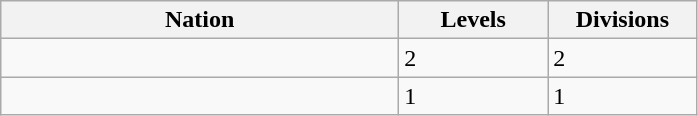<table class="wikitable">
<tr>
<th width=40%>Nation</th>
<th width=15%>Levels</th>
<th width=15%>Divisions</th>
</tr>
<tr>
<td></td>
<td>2</td>
<td>2</td>
</tr>
<tr>
<td></td>
<td>1</td>
<td>1</td>
</tr>
</table>
